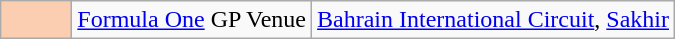<table class="wikitable">
<tr>
<td width=40px align=center style="background-color:#FBCEB1"></td>
<td><a href='#'>Formula One</a> GP Venue</td>
<td><a href='#'>Bahrain International Circuit</a>, <a href='#'>Sakhir</a></td>
</tr>
</table>
